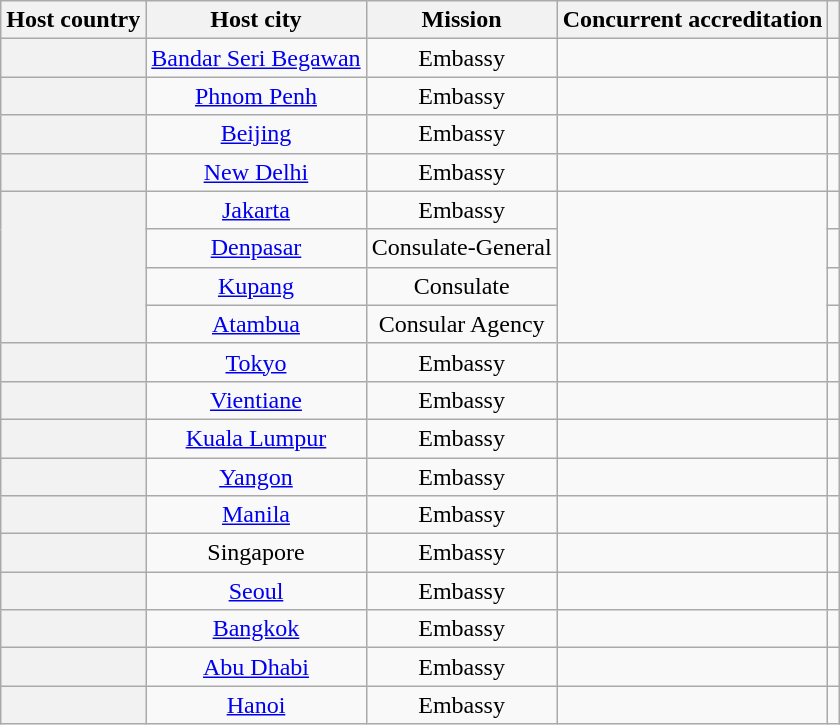<table class="wikitable plainrowheaders" style="text-align:center;">
<tr>
<th scope="col">Host country</th>
<th scope="col">Host city</th>
<th scope="col">Mission</th>
<th scope="col">Concurrent accreditation</th>
<th scope="col"></th>
</tr>
<tr>
<th scope="row"></th>
<td><a href='#'>Bandar Seri Begawan</a></td>
<td>Embassy</td>
<td></td>
<td></td>
</tr>
<tr>
<th scope="row"></th>
<td><a href='#'>Phnom Penh</a></td>
<td>Embassy</td>
<td></td>
<td></td>
</tr>
<tr>
<th scope="row"></th>
<td><a href='#'>Beijing</a></td>
<td>Embassy</td>
<td></td>
<td></td>
</tr>
<tr>
<th scope="row"></th>
<td><a href='#'>New Delhi</a></td>
<td>Embassy</td>
<td></td>
<td></td>
</tr>
<tr>
<th scope="row" rowspan="4"></th>
<td><a href='#'>Jakarta</a></td>
<td>Embassy</td>
<td rowspan="4"></td>
<td></td>
</tr>
<tr>
<td><a href='#'>Denpasar</a></td>
<td>Consulate-General</td>
<td></td>
</tr>
<tr>
<td><a href='#'>Kupang</a></td>
<td>Consulate</td>
<td></td>
</tr>
<tr>
<td><a href='#'>Atambua</a></td>
<td>Consular Agency</td>
<td></td>
</tr>
<tr>
<th scope="row"></th>
<td><a href='#'>Tokyo</a></td>
<td>Embassy</td>
<td></td>
<td></td>
</tr>
<tr>
<th scope="row"></th>
<td><a href='#'>Vientiane</a></td>
<td>Embassy</td>
<td></td>
<td></td>
</tr>
<tr>
<th scope="row"></th>
<td><a href='#'>Kuala Lumpur</a></td>
<td>Embassy</td>
<td></td>
<td></td>
</tr>
<tr>
<th scope="row"></th>
<td><a href='#'>Yangon</a></td>
<td>Embassy</td>
<td></td>
<td></td>
</tr>
<tr>
<th scope="row"></th>
<td><a href='#'>Manila</a></td>
<td>Embassy</td>
<td></td>
<td></td>
</tr>
<tr>
<th scope="row"></th>
<td>Singapore</td>
<td>Embassy</td>
<td></td>
<td></td>
</tr>
<tr>
<th scope="row"></th>
<td><a href='#'>Seoul</a></td>
<td>Embassy</td>
<td></td>
<td></td>
</tr>
<tr>
<th scope="row"></th>
<td><a href='#'>Bangkok</a></td>
<td>Embassy</td>
<td></td>
<td></td>
</tr>
<tr>
<th scope="row"></th>
<td><a href='#'>Abu Dhabi</a></td>
<td>Embassy</td>
<td></td>
<td></td>
</tr>
<tr>
<th scope="row"></th>
<td><a href='#'>Hanoi</a></td>
<td>Embassy</td>
<td></td>
<td></td>
</tr>
</table>
